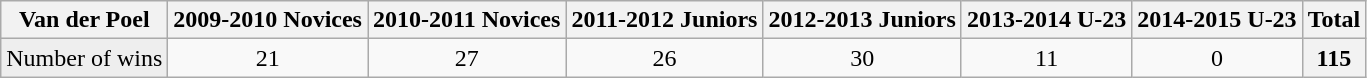<table class="wikitable plainrowheaders">
<tr>
<th scope="col">Van der Poel</th>
<th scope="col">2009-2010 Novices</th>
<th scope="col">2010-2011 Novices</th>
<th scope="col">2011-2012 Juniors</th>
<th scope="col">2012-2013 Juniors</th>
<th scope="col">2013-2014 U-23</th>
<th scope="col">2014-2015 U-23</th>
<th scope="col">Total</th>
</tr>
<tr style="text-align:center;">
<td style="background:#eeeeee">Number of wins</td>
<td>21</td>
<td>27</td>
<td>26</td>
<td>30</td>
<td>11</td>
<td>0</td>
<th>115</th>
</tr>
</table>
